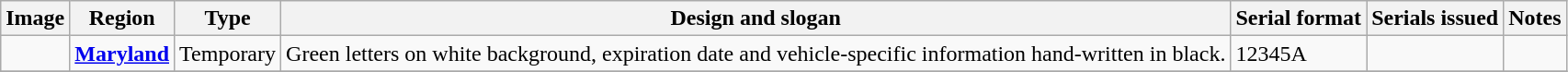<table class="wikitable">
<tr>
<th>Image</th>
<th>Region</th>
<th>Type</th>
<th>Design and slogan</th>
<th>Serial format</th>
<th>Serials issued</th>
<th>Notes</th>
</tr>
<tr>
<td></td>
<td><a href='#'><strong>Maryland</strong></a></td>
<td>Temporary</td>
<td>Green letters on white background, expiration date and vehicle-specific information hand-written in black.</td>
<td>12345A</td>
<td></td>
<td></td>
</tr>
<tr>
</tr>
</table>
